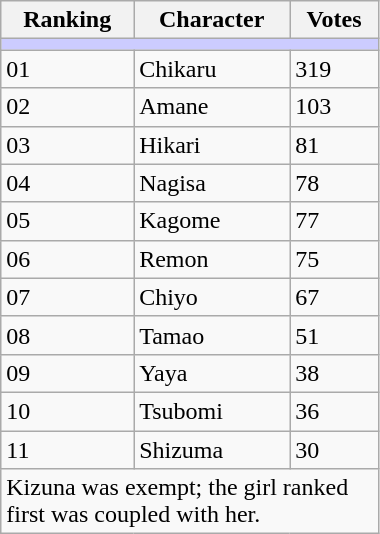<table class="wikitable" width="20%">
<tr>
<th>Ranking</th>
<th>Character</th>
<th>Votes</th>
</tr>
<tr>
<td colspan="5" bgcolor="#CCCCFF"></td>
</tr>
<tr>
<td>01</td>
<td>Chikaru</td>
<td>319</td>
</tr>
<tr>
<td>02</td>
<td>Amane</td>
<td>103</td>
</tr>
<tr>
<td>03</td>
<td>Hikari</td>
<td>81</td>
</tr>
<tr>
<td>04</td>
<td>Nagisa</td>
<td>78</td>
</tr>
<tr>
<td>05</td>
<td>Kagome</td>
<td>77</td>
</tr>
<tr>
<td>06</td>
<td>Remon</td>
<td>75</td>
</tr>
<tr>
<td>07</td>
<td>Chiyo</td>
<td>67</td>
</tr>
<tr>
<td>08</td>
<td>Tamao</td>
<td>51</td>
</tr>
<tr>
<td>09</td>
<td>Yaya</td>
<td>38</td>
</tr>
<tr>
<td>10</td>
<td>Tsubomi</td>
<td>36</td>
</tr>
<tr>
<td>11</td>
<td>Shizuma</td>
<td>30</td>
</tr>
<tr>
<td colspan="5">Kizuna was exempt; the girl ranked first was coupled with her.</td>
</tr>
</table>
